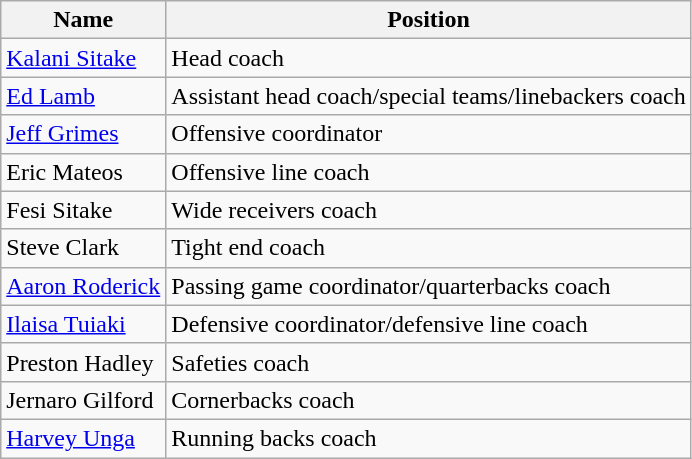<table class="wikitable">
<tr>
<th>Name</th>
<th>Position</th>
</tr>
<tr>
<td><a href='#'>Kalani Sitake</a></td>
<td>Head coach</td>
</tr>
<tr>
<td><a href='#'>Ed Lamb</a></td>
<td>Assistant head coach/special teams/linebackers coach</td>
</tr>
<tr>
<td><a href='#'>Jeff Grimes</a></td>
<td>Offensive coordinator</td>
</tr>
<tr>
<td>Eric Mateos</td>
<td>Offensive line coach</td>
</tr>
<tr>
<td>Fesi Sitake</td>
<td>Wide receivers coach</td>
</tr>
<tr>
<td>Steve Clark</td>
<td>Tight end coach</td>
</tr>
<tr>
<td><a href='#'>Aaron Roderick</a></td>
<td>Passing game coordinator/quarterbacks coach</td>
</tr>
<tr>
<td><a href='#'>Ilaisa Tuiaki</a></td>
<td>Defensive coordinator/defensive line coach</td>
</tr>
<tr>
<td>Preston Hadley</td>
<td>Safeties coach</td>
</tr>
<tr>
<td>Jernaro Gilford</td>
<td>Cornerbacks coach</td>
</tr>
<tr>
<td><a href='#'>Harvey Unga</a></td>
<td>Running backs coach</td>
</tr>
</table>
